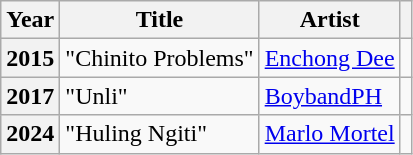<table class="wikitable plainrowheaders sortable">
<tr>
<th scope="col">Year</th>
<th scope="col">Title</th>
<th scope="col">Artist</th>
<th scope="col" class="unsortable"></th>
</tr>
<tr>
<th scope="row">2015</th>
<td>"Chinito Problems"</td>
<td><a href='#'>Enchong Dee</a></td>
<td style="text-align:center"></td>
</tr>
<tr>
<th scope="row">2017</th>
<td>"Unli"</td>
<td><a href='#'>BoybandPH</a></td>
<td style="text-align:center"></td>
</tr>
<tr>
<th scope="row">2024</th>
<td>"Huling Ngiti"</td>
<td><a href='#'>Marlo Mortel</a></td>
<td style="text-align:center"></td>
</tr>
</table>
